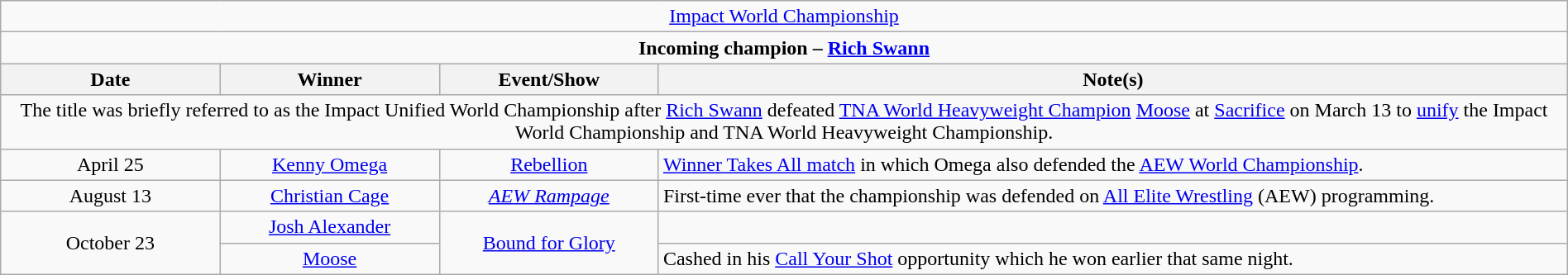<table class="wikitable" style="text-align:center; width:100%;">
<tr>
<td colspan="4" style="text-align: center;"><a href='#'>Impact World Championship</a></td>
</tr>
<tr>
<td colspan="4" style="text-align: center;"><strong>Incoming champion – <a href='#'>Rich Swann</a></strong></td>
</tr>
<tr>
<th width=14%>Date</th>
<th width=14%>Winner</th>
<th width=14%>Event/Show</th>
<th width=58%>Note(s)</th>
</tr>
<tr>
<td colspan="4">The title was briefly referred to as the Impact Unified World Championship after <a href='#'>Rich Swann</a> defeated <a href='#'>TNA World Heavyweight Champion</a> <a href='#'>Moose</a> at <a href='#'>Sacrifice</a> on March 13 to <a href='#'>unify</a> the Impact World Championship and TNA World Heavyweight Championship.</td>
</tr>
<tr>
<td>April 25</td>
<td><a href='#'>Kenny Omega</a></td>
<td><a href='#'>Rebellion</a></td>
<td align=left><a href='#'>Winner Takes All match</a> in which Omega also defended the <a href='#'>AEW World Championship</a>.</td>
</tr>
<tr>
<td>August 13</td>
<td><a href='#'>Christian Cage</a></td>
<td><em><a href='#'>AEW Rampage</a></em></td>
<td align=left>First-time ever that the championship was defended on <a href='#'>All Elite Wrestling</a> (AEW) programming.</td>
</tr>
<tr>
<td rowspan=2>October 23</td>
<td><a href='#'>Josh Alexander</a></td>
<td rowspan=2><a href='#'>Bound for Glory</a></td>
<td></td>
</tr>
<tr>
<td><a href='#'>Moose</a></td>
<td align=left>Cashed in his <a href='#'>Call Your Shot</a> opportunity which he won earlier that same night.</td>
</tr>
</table>
